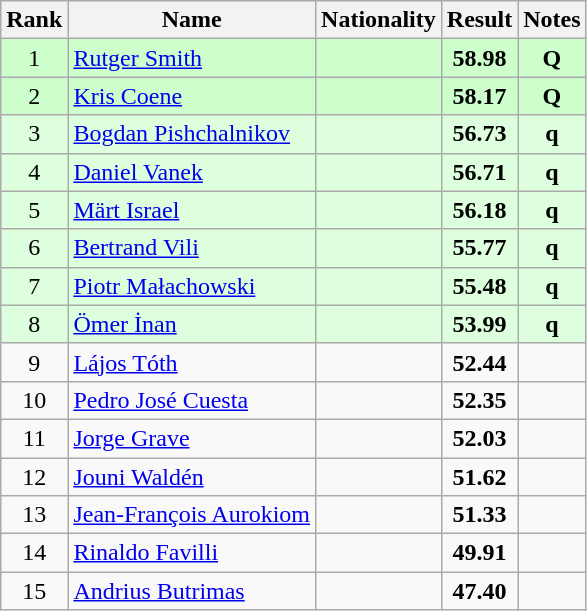<table class="wikitable sortable" style="text-align:center">
<tr>
<th>Rank</th>
<th>Name</th>
<th>Nationality</th>
<th>Result</th>
<th>Notes</th>
</tr>
<tr bgcolor=ccffcc>
<td>1</td>
<td align=left><a href='#'>Rutger Smith</a></td>
<td align=left></td>
<td><strong>58.98</strong></td>
<td><strong>Q</strong></td>
</tr>
<tr bgcolor=ccffcc>
<td>2</td>
<td align=left><a href='#'>Kris Coene</a></td>
<td align=left></td>
<td><strong>58.17</strong></td>
<td><strong>Q</strong></td>
</tr>
<tr bgcolor=ddffdd>
<td>3</td>
<td align=left><a href='#'>Bogdan Pishchalnikov</a></td>
<td align=left></td>
<td><strong>56.73</strong></td>
<td><strong>q</strong></td>
</tr>
<tr bgcolor=ddffdd>
<td>4</td>
<td align=left><a href='#'>Daniel Vanek</a></td>
<td align=left></td>
<td><strong>56.71</strong></td>
<td><strong>q</strong></td>
</tr>
<tr bgcolor=ddffdd>
<td>5</td>
<td align=left><a href='#'>Märt Israel</a></td>
<td align=left></td>
<td><strong>56.18</strong></td>
<td><strong>q</strong></td>
</tr>
<tr bgcolor=ddffdd>
<td>6</td>
<td align=left><a href='#'>Bertrand Vili</a></td>
<td align=left></td>
<td><strong>55.77</strong></td>
<td><strong>q</strong></td>
</tr>
<tr bgcolor=ddffdd>
<td>7</td>
<td align=left><a href='#'>Piotr Małachowski</a></td>
<td align=left></td>
<td><strong>55.48</strong></td>
<td><strong>q</strong></td>
</tr>
<tr bgcolor=ddffdd>
<td>8</td>
<td align=left><a href='#'>Ömer İnan</a></td>
<td align=left></td>
<td><strong>53.99</strong></td>
<td><strong>q</strong></td>
</tr>
<tr>
<td>9</td>
<td align=left><a href='#'>Lájos Tóth</a></td>
<td align=left></td>
<td><strong>52.44</strong></td>
<td></td>
</tr>
<tr>
<td>10</td>
<td align=left><a href='#'>Pedro José Cuesta</a></td>
<td align=left></td>
<td><strong>52.35</strong></td>
<td></td>
</tr>
<tr>
<td>11</td>
<td align=left><a href='#'>Jorge Grave</a></td>
<td align=left></td>
<td><strong>52.03</strong></td>
<td></td>
</tr>
<tr>
<td>12</td>
<td align=left><a href='#'>Jouni Waldén</a></td>
<td align=left></td>
<td><strong>51.62</strong></td>
<td></td>
</tr>
<tr>
<td>13</td>
<td align=left><a href='#'>Jean-François Aurokiom</a></td>
<td align=left></td>
<td><strong>51.33</strong></td>
<td></td>
</tr>
<tr>
<td>14</td>
<td align=left><a href='#'>Rinaldo Favilli</a></td>
<td align=left></td>
<td><strong>49.91</strong></td>
<td></td>
</tr>
<tr>
<td>15</td>
<td align=left><a href='#'>Andrius Butrimas</a></td>
<td align=left></td>
<td><strong>47.40</strong></td>
<td></td>
</tr>
</table>
